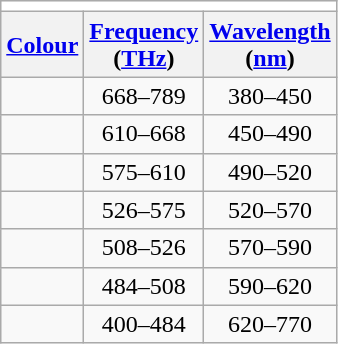<table class="wikitable floatright" style="text-align:center">
<tr>
<th colspan="3" style="background:#FFF;"></th>
</tr>
<tr>
<th><a href='#'>Colour</a></th>
<th><a href='#'>Frequency</a><br>(<a href='#'>THz</a>)</th>
<th><a href='#'>Wavelength</a><br>(<a href='#'>nm</a>)</th>
</tr>
<tr>
<td style="text-align:left"></td>
<td>668–789</td>
<td>380–450</td>
</tr>
<tr>
<td style="text-align:left"></td>
<td>610–668</td>
<td>450–490</td>
</tr>
<tr>
<td style="text-align:left"></td>
<td>575–610</td>
<td>490–520</td>
</tr>
<tr>
<td style="text-align:left"></td>
<td>526–575</td>
<td>520–570</td>
</tr>
<tr>
<td style="text-align:left"></td>
<td>508–526</td>
<td>570–590</td>
</tr>
<tr>
<td style="text-align:left"></td>
<td>484–508</td>
<td>590–620</td>
</tr>
<tr>
<td style="text-align:left"></td>
<td>400–484</td>
<td>620–770</td>
</tr>
</table>
